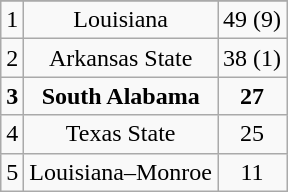<table class="wikitable" style="display: inline-table;">
<tr align="center">
</tr>
<tr align="center">
<td>1</td>
<td>Louisiana</td>
<td>49 (9)</td>
</tr>
<tr align="center">
<td>2</td>
<td>Arkansas State</td>
<td>38 (1)</td>
</tr>
<tr align="center">
<td><strong>3</strong></td>
<td><strong>South Alabama</strong></td>
<td><strong>27</strong></td>
</tr>
<tr align="center">
<td>4</td>
<td>Texas State</td>
<td>25</td>
</tr>
<tr align="center">
<td>5</td>
<td>Louisiana–Monroe</td>
<td>11</td>
</tr>
</table>
